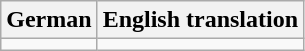<table class="wikitable">
<tr>
<th>German</th>
<th>English translation</th>
</tr>
<tr>
<td></td>
<td></td>
</tr>
</table>
